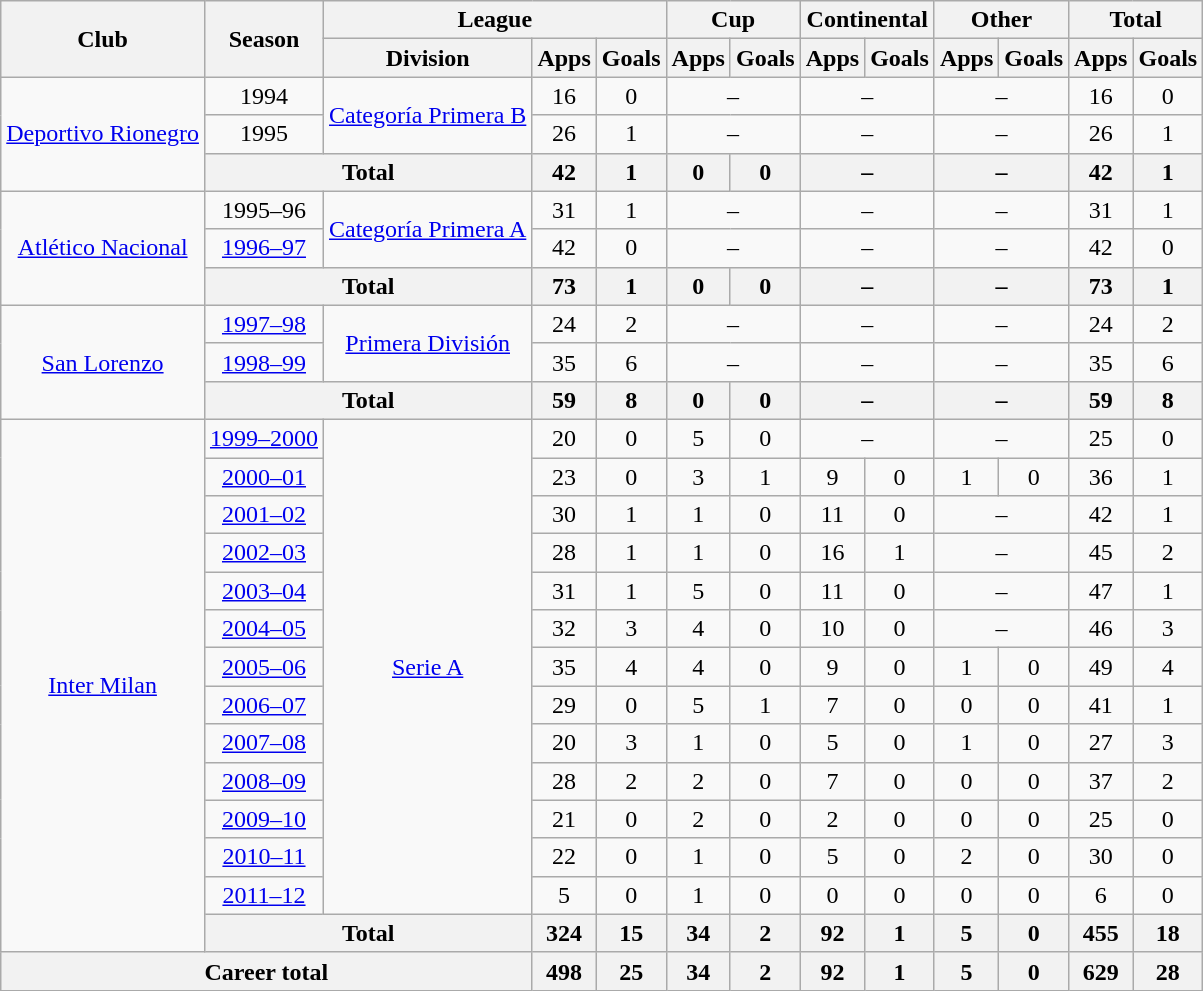<table class="wikitable" style="text-align:center">
<tr>
<th rowspan="2">Club</th>
<th rowspan="2">Season</th>
<th colspan="3">League</th>
<th colspan="2">Cup</th>
<th colspan="2">Continental</th>
<th colspan="2">Other</th>
<th colspan="2">Total</th>
</tr>
<tr>
<th>Division</th>
<th>Apps</th>
<th>Goals</th>
<th>Apps</th>
<th>Goals</th>
<th>Apps</th>
<th>Goals</th>
<th>Apps</th>
<th>Goals</th>
<th>Apps</th>
<th>Goals</th>
</tr>
<tr>
<td rowspan="3"><a href='#'>Deportivo Rionegro</a></td>
<td>1994</td>
<td rowspan="2"><a href='#'>Categoría Primera B</a></td>
<td>16</td>
<td>0</td>
<td colspan="2">–</td>
<td colspan="2">–</td>
<td colspan="2">–</td>
<td>16</td>
<td>0</td>
</tr>
<tr>
<td>1995</td>
<td>26</td>
<td>1</td>
<td colspan="2">–</td>
<td colspan="2">–</td>
<td colspan="2">–</td>
<td>26</td>
<td>1</td>
</tr>
<tr>
<th colspan="2">Total</th>
<th>42</th>
<th>1</th>
<th>0</th>
<th>0</th>
<th colspan="2">–</th>
<th colspan="2">–</th>
<th>42</th>
<th>1</th>
</tr>
<tr>
<td rowspan="3"><a href='#'>Atlético Nacional</a></td>
<td>1995–96</td>
<td rowspan="2"><a href='#'>Categoría Primera A</a></td>
<td>31</td>
<td>1</td>
<td colspan="2">–</td>
<td colspan="2">–</td>
<td colspan="2">–</td>
<td>31</td>
<td>1</td>
</tr>
<tr>
<td><a href='#'>1996–97</a></td>
<td>42</td>
<td>0</td>
<td colspan="2">–</td>
<td colspan="2">–</td>
<td colspan="2">–</td>
<td>42</td>
<td>0</td>
</tr>
<tr>
<th colspan="2">Total</th>
<th>73</th>
<th>1</th>
<th>0</th>
<th>0</th>
<th colspan="2">–</th>
<th colspan="2">–</th>
<th>73</th>
<th>1</th>
</tr>
<tr>
<td rowspan="3"><a href='#'>San Lorenzo</a></td>
<td><a href='#'>1997–98</a></td>
<td rowspan="2"><a href='#'>Primera División</a></td>
<td>24</td>
<td>2</td>
<td colspan="2">–</td>
<td colspan="2">–</td>
<td colspan="2">–</td>
<td>24</td>
<td>2</td>
</tr>
<tr>
<td><a href='#'>1998–99</a></td>
<td>35</td>
<td>6</td>
<td colspan="2">–</td>
<td colspan="2">–</td>
<td colspan="2">–</td>
<td>35</td>
<td>6</td>
</tr>
<tr>
<th colspan="2">Total</th>
<th>59</th>
<th>8</th>
<th>0</th>
<th>0</th>
<th colspan="2">–</th>
<th colspan="2">–</th>
<th>59</th>
<th>8</th>
</tr>
<tr>
<td rowspan="14"><a href='#'>Inter Milan</a></td>
<td><a href='#'>1999–2000</a></td>
<td rowspan="13"><a href='#'>Serie A</a></td>
<td>20</td>
<td>0</td>
<td>5</td>
<td>0</td>
<td colspan="2">–</td>
<td colspan="2">–</td>
<td>25</td>
<td>0</td>
</tr>
<tr>
<td><a href='#'>2000–01</a></td>
<td>23</td>
<td>0</td>
<td>3</td>
<td>1</td>
<td>9</td>
<td>0</td>
<td>1</td>
<td>0</td>
<td>36</td>
<td>1</td>
</tr>
<tr>
<td><a href='#'>2001–02</a></td>
<td>30</td>
<td>1</td>
<td>1</td>
<td>0</td>
<td>11</td>
<td>0</td>
<td colspan="2">–</td>
<td>42</td>
<td>1</td>
</tr>
<tr>
<td><a href='#'>2002–03</a></td>
<td>28</td>
<td>1</td>
<td>1</td>
<td>0</td>
<td>16</td>
<td>1</td>
<td colspan="2">–</td>
<td>45</td>
<td>2</td>
</tr>
<tr>
<td><a href='#'>2003–04</a></td>
<td>31</td>
<td>1</td>
<td>5</td>
<td>0</td>
<td>11</td>
<td>0</td>
<td colspan="2">–</td>
<td>47</td>
<td>1</td>
</tr>
<tr>
<td><a href='#'>2004–05</a></td>
<td>32</td>
<td>3</td>
<td>4</td>
<td>0</td>
<td>10</td>
<td>0</td>
<td colspan="2">–</td>
<td>46</td>
<td>3</td>
</tr>
<tr>
<td><a href='#'>2005–06</a></td>
<td>35</td>
<td>4</td>
<td>4</td>
<td>0</td>
<td>9</td>
<td>0</td>
<td>1</td>
<td>0</td>
<td>49</td>
<td>4</td>
</tr>
<tr>
<td><a href='#'>2006–07</a></td>
<td>29</td>
<td>0</td>
<td>5</td>
<td>1</td>
<td>7</td>
<td>0</td>
<td>0</td>
<td>0</td>
<td>41</td>
<td>1</td>
</tr>
<tr>
<td><a href='#'>2007–08</a></td>
<td>20</td>
<td>3</td>
<td>1</td>
<td>0</td>
<td>5</td>
<td>0</td>
<td>1</td>
<td>0</td>
<td>27</td>
<td>3</td>
</tr>
<tr>
<td><a href='#'>2008–09</a></td>
<td>28</td>
<td>2</td>
<td>2</td>
<td>0</td>
<td>7</td>
<td>0</td>
<td>0</td>
<td>0</td>
<td>37</td>
<td>2</td>
</tr>
<tr>
<td><a href='#'>2009–10</a></td>
<td>21</td>
<td>0</td>
<td>2</td>
<td>0</td>
<td>2</td>
<td>0</td>
<td>0</td>
<td>0</td>
<td>25</td>
<td>0</td>
</tr>
<tr>
<td><a href='#'>2010–11</a></td>
<td>22</td>
<td>0</td>
<td>1</td>
<td>0</td>
<td>5</td>
<td>0</td>
<td>2</td>
<td>0</td>
<td>30</td>
<td>0</td>
</tr>
<tr>
<td><a href='#'>2011–12</a></td>
<td>5</td>
<td>0</td>
<td>1</td>
<td>0</td>
<td>0</td>
<td>0</td>
<td>0</td>
<td>0</td>
<td>6</td>
<td>0</td>
</tr>
<tr>
<th colspan="2">Total</th>
<th>324</th>
<th>15</th>
<th>34</th>
<th>2</th>
<th>92</th>
<th>1</th>
<th>5</th>
<th>0</th>
<th>455</th>
<th>18</th>
</tr>
<tr>
<th colspan="3">Career total</th>
<th>498</th>
<th>25</th>
<th>34</th>
<th>2</th>
<th>92</th>
<th>1</th>
<th>5</th>
<th>0</th>
<th>629</th>
<th>28</th>
</tr>
</table>
